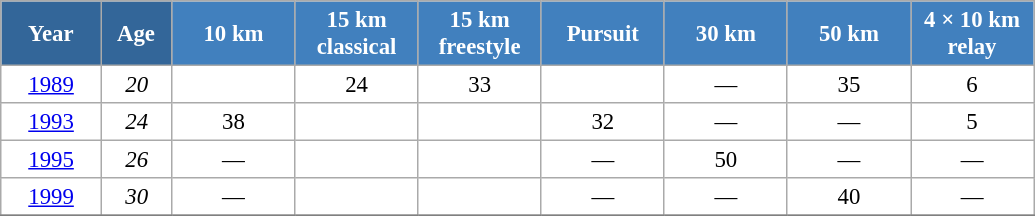<table class="wikitable" style="font-size:95%; text-align:center; border:grey solid 1px; border-collapse:collapse; background:#ffffff;">
<tr>
<th style="background-color:#369; color:white; width:60px;"> Year </th>
<th style="background-color:#369; color:white; width:40px;"> Age </th>
<th style="background-color:#4180be; color:white; width:75px;"> 10 km </th>
<th style="background-color:#4180be; color:white; width:75px;"> 15 km <br> classical </th>
<th style="background-color:#4180be; color:white; width:75px;"> 15 km <br> freestyle </th>
<th style="background-color:#4180be; color:white; width:75px;"> Pursuit </th>
<th style="background-color:#4180be; color:white; width:75px;"> 30 km </th>
<th style="background-color:#4180be; color:white; width:75px;"> 50 km </th>
<th style="background-color:#4180be; color:white; width:75px;"> 4 × 10 km <br> relay </th>
</tr>
<tr>
<td><a href='#'>1989</a></td>
<td><em>20</em></td>
<td></td>
<td>24</td>
<td>33</td>
<td></td>
<td>—</td>
<td>35</td>
<td>6</td>
</tr>
<tr>
<td><a href='#'>1993</a></td>
<td><em>24</em></td>
<td>38</td>
<td></td>
<td></td>
<td>32</td>
<td>—</td>
<td>—</td>
<td>5</td>
</tr>
<tr>
<td><a href='#'>1995</a></td>
<td><em>26</em></td>
<td>—</td>
<td></td>
<td></td>
<td>—</td>
<td>50</td>
<td>—</td>
<td>—</td>
</tr>
<tr>
<td><a href='#'>1999</a></td>
<td><em>30</em></td>
<td>—</td>
<td></td>
<td></td>
<td>—</td>
<td>—</td>
<td>40</td>
<td>—</td>
</tr>
<tr>
</tr>
</table>
